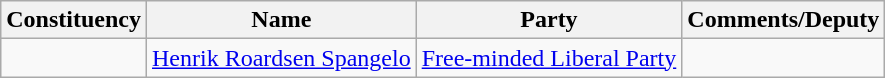<table class="wikitable">
<tr>
<th>Constituency</th>
<th>Name</th>
<th>Party</th>
<th>Comments/Deputy</th>
</tr>
<tr>
<td></td>
<td><a href='#'>Henrik Roardsen Spangelo</a></td>
<td><a href='#'>Free-minded Liberal Party</a></td>
<td></td>
</tr>
</table>
